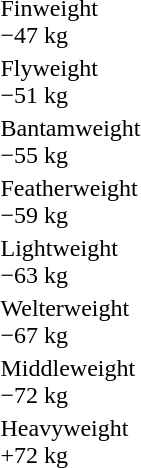<table>
<tr>
<td rowspan=2>Finweight<br>−47 kg</td>
<td rowspan=2></td>
<td rowspan=2></td>
<td></td>
</tr>
<tr>
<td></td>
</tr>
<tr>
<td rowspan=2>Flyweight<br>−51 kg</td>
<td rowspan=2></td>
<td rowspan=2></td>
<td></td>
</tr>
<tr>
<td></td>
</tr>
<tr>
<td rowspan=2>Bantamweight<br>−55 kg</td>
<td rowspan=2></td>
<td rowspan=2></td>
<td></td>
</tr>
<tr>
<td></td>
</tr>
<tr>
<td rowspan=2>Featherweight<br>−59 kg</td>
<td rowspan=2></td>
<td rowspan=2></td>
<td></td>
</tr>
<tr>
<td></td>
</tr>
<tr>
<td rowspan=2>Lightweight<br>−63 kg</td>
<td rowspan=2></td>
<td rowspan=2></td>
<td></td>
</tr>
<tr>
<td></td>
</tr>
<tr>
<td rowspan=2>Welterweight<br>−67 kg</td>
<td rowspan=2></td>
<td rowspan=2></td>
<td></td>
</tr>
<tr>
<td></td>
</tr>
<tr>
<td rowspan=2>Middleweight<br>−72 kg</td>
<td rowspan=2></td>
<td rowspan=2></td>
<td></td>
</tr>
<tr>
<td></td>
</tr>
<tr>
<td rowspan=2>Heavyweight<br>+72 kg</td>
<td rowspan=2></td>
<td rowspan=2></td>
<td></td>
</tr>
<tr>
<td></td>
</tr>
</table>
